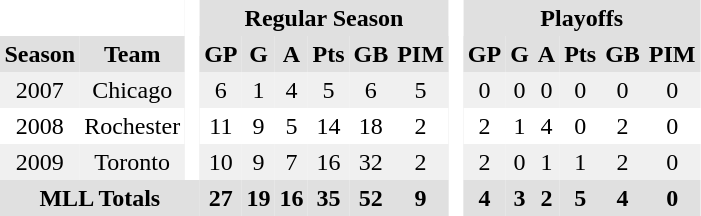<table BORDER="0" CELLPADDING="3" CELLSPACING="0">
<tr ALIGN="center" bgcolor="#e0e0e0">
<th colspan="2" bgcolor="#ffffff"> </th>
<th rowspan="99" bgcolor="#ffffff"> </th>
<th colspan="6">Regular Season</th>
<th rowspan="99" bgcolor="#ffffff"> </th>
<th colspan="6">Playoffs</th>
</tr>
<tr ALIGN="center" bgcolor="#e0e0e0">
<th ALIGN="center">Season</th>
<th ALIGN="center">Team</th>
<th ALIGN="center">GP</th>
<th ALIGN="center">G</th>
<th ALIGN="center">A</th>
<th ALIGN="center">Pts</th>
<th ALIGN="center">GB</th>
<th ALIGN="center">PIM</th>
<th ALIGN="center">GP</th>
<th ALIGN="center">G</th>
<th ALIGN="center">A</th>
<th ALIGN="center">Pts</th>
<th ALIGN="center">GB</th>
<th ALIGN="center">PIM</th>
</tr>
<tr ALIGN="center" bgcolor="#f0f0f0">
<td ALIGN="center">2007</td>
<td ALIGN="center">Chicago</td>
<td ALIGN="center">6</td>
<td ALIGN="center">1</td>
<td ALIGN="center">4</td>
<td ALIGN="center">5</td>
<td ALIGN="center">6</td>
<td ALIGN="center">5</td>
<td ALIGN="center">0</td>
<td ALIGN="center">0</td>
<td ALIGN="center">0</td>
<td ALIGN="center">0</td>
<td ALIGN="center">0</td>
<td ALIGN="center">0</td>
</tr>
<tr ALIGN="center">
<td ALIGN="center">2008</td>
<td ALIGN="center">Rochester</td>
<td ALIGN="center">11</td>
<td ALIGN="center">9</td>
<td ALIGN="center">5</td>
<td ALIGN="center">14</td>
<td ALIGN="center">18</td>
<td ALIGN="center">2</td>
<td ALIGN="center">2</td>
<td ALIGN="center">1</td>
<td ALIGN="center">4</td>
<td ALIGN="center">0</td>
<td ALIGN="center">2</td>
<td ALIGN="center">0</td>
</tr>
<tr ALIGN="center" bgcolor="#f0f0f0">
<td ALIGN="center">2009</td>
<td ALIGN="center">Toronto</td>
<td ALIGN="center">10</td>
<td ALIGN="center">9</td>
<td ALIGN="center">7</td>
<td ALIGN="center">16</td>
<td ALIGN="center">32</td>
<td ALIGN="center">2</td>
<td ALIGN="center">2</td>
<td ALIGN="center">0</td>
<td ALIGN="center">1</td>
<td ALIGN="center">1</td>
<td ALIGN="center">2</td>
<td ALIGN="center">0</td>
</tr>
<tr ALIGN="center" bgcolor="#e0e0e0">
<th colspan="3">MLL Totals</th>
<th ALIGN="center">27</th>
<th ALIGN="center">19</th>
<th ALIGN="center">16</th>
<th ALIGN="center">35</th>
<th ALIGN="center">52</th>
<th ALIGN="center">9</th>
<th ALIGN="center">4</th>
<th ALIGN="center">3</th>
<th ALIGN="center">2</th>
<th ALIGN="center">5</th>
<th ALIGN="center">4</th>
<th ALIGN="center">0</th>
</tr>
</table>
